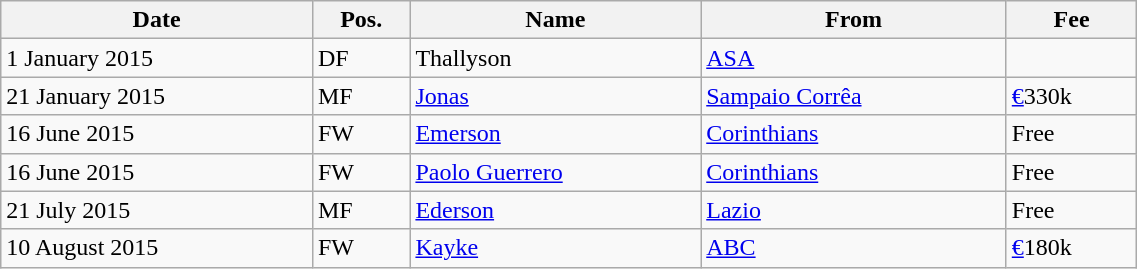<table style="width:60%;" class="wikitable">
<tr>
<th>Date</th>
<th>Pos.</th>
<th>Name</th>
<th>From</th>
<th>Fee</th>
</tr>
<tr>
<td>1 January 2015</td>
<td>DF</td>
<td> Thallyson</td>
<td> <a href='#'>ASA</a></td>
<td></td>
</tr>
<tr>
<td>21 January 2015</td>
<td>MF</td>
<td> <a href='#'>Jonas</a></td>
<td> <a href='#'>Sampaio Corrêa</a></td>
<td><a href='#'>€</a>330k</td>
</tr>
<tr>
<td>16 June 2015</td>
<td>FW</td>
<td> <a href='#'>Emerson</a></td>
<td> <a href='#'>Corinthians</a></td>
<td>Free</td>
</tr>
<tr>
<td>16 June 2015</td>
<td>FW</td>
<td> <a href='#'>Paolo Guerrero</a></td>
<td> <a href='#'>Corinthians</a></td>
<td>Free</td>
</tr>
<tr>
<td>21 July 2015</td>
<td>MF</td>
<td> <a href='#'>Ederson</a></td>
<td> <a href='#'>Lazio</a></td>
<td>Free</td>
</tr>
<tr>
<td>10 August 2015</td>
<td>FW</td>
<td> <a href='#'>Kayke</a></td>
<td> <a href='#'>ABC</a></td>
<td><a href='#'>€</a>180k</td>
</tr>
</table>
